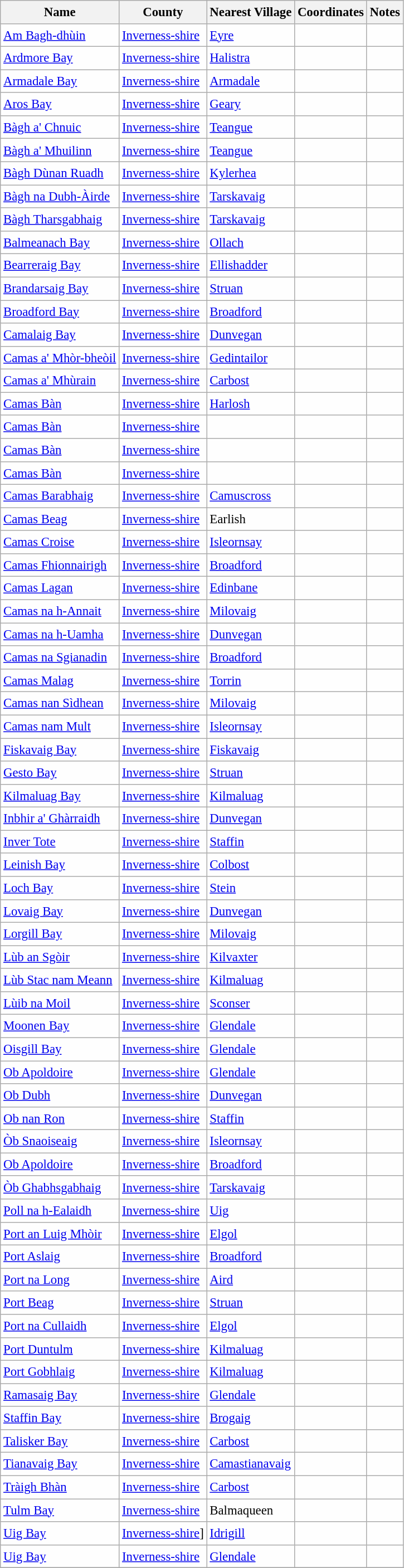<table class="wikitable sortable" style="table-layout:fixed;background-color:#FEFEFE;font-size:95%;padding:0.30em;line-height:1.35em;">
<tr>
<th scope="col">Name</th>
<th scope="col">County</th>
<th scope="col">Nearest Village</th>
<th scope="col" data-sort-type="number">Coordinates</th>
<th scope="col">Notes</th>
</tr>
<tr>
<td><a href='#'>Am Bagh-dhùin</a></td>
<td><a href='#'>Inverness-shire</a></td>
<td><a href='#'>Eyre</a></td>
<td></td>
<td></td>
</tr>
<tr>
<td><a href='#'>Ardmore Bay</a></td>
<td><a href='#'>Inverness-shire</a></td>
<td><a href='#'>Halistra</a></td>
<td></td>
<td></td>
</tr>
<tr>
<td><a href='#'>Armadale Bay</a></td>
<td><a href='#'>Inverness-shire</a></td>
<td><a href='#'>Armadale</a></td>
<td></td>
<td></td>
</tr>
<tr>
<td><a href='#'>Aros Bay</a></td>
<td><a href='#'>Inverness-shire</a></td>
<td><a href='#'>Geary</a></td>
<td></td>
<td></td>
</tr>
<tr>
<td><a href='#'>Bàgh a' Chnuic</a></td>
<td><a href='#'>Inverness-shire</a></td>
<td><a href='#'>Teangue</a></td>
<td></td>
<td></td>
</tr>
<tr>
<td><a href='#'>Bàgh a' Mhuilinn</a></td>
<td><a href='#'>Inverness-shire</a></td>
<td><a href='#'>Teangue</a></td>
<td></td>
<td></td>
</tr>
<tr>
<td><a href='#'>Bàgh Dùnan Ruadh</a></td>
<td><a href='#'>Inverness-shire</a></td>
<td><a href='#'>Kylerhea</a></td>
<td></td>
<td></td>
</tr>
<tr>
<td><a href='#'>Bàgh na Dubh-Àirde</a></td>
<td><a href='#'>Inverness-shire</a></td>
<td><a href='#'>Tarskavaig</a></td>
<td></td>
<td></td>
</tr>
<tr>
<td><a href='#'>Bàgh Tharsgabhaig</a></td>
<td><a href='#'>Inverness-shire</a></td>
<td><a href='#'>Tarskavaig</a></td>
<td></td>
<td></td>
</tr>
<tr>
<td><a href='#'>Balmeanach Bay</a></td>
<td><a href='#'>Inverness-shire</a></td>
<td><a href='#'>Ollach</a></td>
<td></td>
<td></td>
</tr>
<tr>
<td><a href='#'>Bearreraig Bay</a></td>
<td><a href='#'>Inverness-shire</a></td>
<td><a href='#'>Ellishadder</a></td>
<td></td>
<td></td>
</tr>
<tr>
<td><a href='#'>Brandarsaig Bay</a></td>
<td><a href='#'>Inverness-shire</a></td>
<td><a href='#'>Struan</a></td>
<td></td>
<td></td>
</tr>
<tr>
<td><a href='#'>Broadford Bay</a></td>
<td><a href='#'>Inverness-shire</a></td>
<td><a href='#'>Broadford</a></td>
<td></td>
<td></td>
</tr>
<tr>
<td><a href='#'>Camalaig Bay</a></td>
<td><a href='#'>Inverness-shire</a></td>
<td><a href='#'>Dunvegan</a></td>
<td></td>
<td></td>
</tr>
<tr>
<td><a href='#'>Camas a' Mhòr-bheòil</a></td>
<td><a href='#'>Inverness-shire</a></td>
<td><a href='#'>Gedintailor</a></td>
<td></td>
<td></td>
</tr>
<tr>
<td><a href='#'>Camas a' Mhùrain</a></td>
<td><a href='#'>Inverness-shire</a></td>
<td><a href='#'>Carbost</a></td>
<td></td>
<td></td>
</tr>
<tr>
<td><a href='#'>Camas Bàn</a></td>
<td><a href='#'>Inverness-shire</a></td>
<td><a href='#'>Harlosh</a></td>
<td></td>
<td></td>
</tr>
<tr>
<td><a href='#'>Camas Bàn</a></td>
<td><a href='#'>Inverness-shire</a></td>
<td></td>
<td></td>
<td></td>
</tr>
<tr>
<td><a href='#'>Camas Bàn</a></td>
<td><a href='#'>Inverness-shire</a></td>
<td></td>
<td></td>
<td></td>
</tr>
<tr>
<td><a href='#'>Camas Bàn</a></td>
<td><a href='#'>Inverness-shire</a></td>
<td></td>
<td></td>
<td></td>
</tr>
<tr>
<td><a href='#'>Camas Barabhaig</a></td>
<td><a href='#'>Inverness-shire</a></td>
<td><a href='#'>Camuscross</a></td>
<td></td>
<td></td>
</tr>
<tr>
<td><a href='#'>Camas Beag</a></td>
<td><a href='#'>Inverness-shire</a></td>
<td>Earlish</td>
<td></td>
<td></td>
</tr>
<tr>
<td><a href='#'>Camas Croise</a></td>
<td><a href='#'>Inverness-shire</a></td>
<td><a href='#'>Isleornsay</a></td>
<td></td>
<td></td>
</tr>
<tr>
<td><a href='#'>Camas Fhionnairigh</a></td>
<td><a href='#'>Inverness-shire</a></td>
<td><a href='#'>Broadford</a></td>
<td></td>
<td></td>
</tr>
<tr>
<td><a href='#'>Camas Lagan</a></td>
<td><a href='#'>Inverness-shire</a></td>
<td><a href='#'>Edinbane</a></td>
<td></td>
<td></td>
</tr>
<tr>
<td><a href='#'>Camas na h-Annait</a></td>
<td><a href='#'>Inverness-shire</a></td>
<td><a href='#'>Milovaig</a></td>
<td></td>
<td></td>
</tr>
<tr>
<td><a href='#'>Camas na h-Uamha</a></td>
<td><a href='#'>Inverness-shire</a></td>
<td><a href='#'>Dunvegan</a></td>
<td></td>
<td></td>
</tr>
<tr>
<td><a href='#'>Camas na Sgianadin</a></td>
<td><a href='#'>Inverness-shire</a></td>
<td><a href='#'>Broadford</a></td>
<td></td>
<td></td>
</tr>
<tr>
<td><a href='#'>Camas Malag</a></td>
<td><a href='#'>Inverness-shire</a></td>
<td><a href='#'>Torrin</a></td>
<td></td>
<td></td>
</tr>
<tr>
<td><a href='#'>Camas nan Sìdhean</a></td>
<td><a href='#'>Inverness-shire</a></td>
<td><a href='#'>Milovaig</a></td>
<td></td>
<td></td>
</tr>
<tr>
<td><a href='#'>Camas nam Mult</a></td>
<td><a href='#'>Inverness-shire</a></td>
<td><a href='#'>Isleornsay</a></td>
<td></td>
<td></td>
</tr>
<tr>
<td><a href='#'>Fiskavaig Bay</a></td>
<td><a href='#'>Inverness-shire</a></td>
<td><a href='#'>Fiskavaig</a></td>
<td></td>
<td></td>
</tr>
<tr>
<td><a href='#'>Gesto Bay</a></td>
<td><a href='#'>Inverness-shire</a></td>
<td><a href='#'>Struan</a></td>
<td></td>
<td></td>
</tr>
<tr>
<td><a href='#'>Kilmaluag Bay</a></td>
<td><a href='#'>Inverness-shire</a></td>
<td><a href='#'>Kilmaluag</a></td>
<td></td>
<td></td>
</tr>
<tr>
<td><a href='#'>Inbhir a' Ghàrraidh</a></td>
<td><a href='#'>Inverness-shire</a></td>
<td><a href='#'>Dunvegan</a></td>
<td></td>
<td></td>
</tr>
<tr>
<td><a href='#'>Inver Tote</a></td>
<td><a href='#'>Inverness-shire</a></td>
<td><a href='#'>Staffin</a></td>
<td></td>
<td></td>
</tr>
<tr>
<td><a href='#'>Leinish Bay</a></td>
<td><a href='#'>Inverness-shire</a></td>
<td><a href='#'>Colbost</a></td>
<td></td>
<td></td>
</tr>
<tr>
<td><a href='#'>Loch Bay</a></td>
<td><a href='#'>Inverness-shire</a></td>
<td><a href='#'>Stein</a></td>
<td></td>
<td></td>
</tr>
<tr>
<td><a href='#'>Lovaig Bay</a></td>
<td><a href='#'>Inverness-shire</a></td>
<td><a href='#'>Dunvegan</a></td>
<td></td>
<td></td>
</tr>
<tr>
<td><a href='#'>Lorgill Bay</a></td>
<td><a href='#'>Inverness-shire</a></td>
<td><a href='#'>Milovaig</a></td>
<td></td>
<td></td>
</tr>
<tr>
<td><a href='#'>Lùb an Sgòir</a></td>
<td><a href='#'>Inverness-shire</a></td>
<td><a href='#'>Kilvaxter</a></td>
<td></td>
<td></td>
</tr>
<tr>
<td><a href='#'>Lùb Stac nam Meann</a></td>
<td><a href='#'>Inverness-shire</a></td>
<td><a href='#'>Kilmaluag</a></td>
<td></td>
<td></td>
</tr>
<tr>
<td><a href='#'>Lùib na Moil</a></td>
<td><a href='#'>Inverness-shire</a></td>
<td><a href='#'>Sconser</a></td>
<td></td>
<td></td>
</tr>
<tr>
<td><a href='#'>Moonen Bay</a></td>
<td><a href='#'>Inverness-shire</a></td>
<td><a href='#'>Glendale</a></td>
<td></td>
<td></td>
</tr>
<tr>
<td><a href='#'>Oisgill Bay</a></td>
<td><a href='#'>Inverness-shire</a></td>
<td><a href='#'>Glendale</a></td>
<td></td>
<td></td>
</tr>
<tr>
<td><a href='#'>Ob Apoldoire</a></td>
<td><a href='#'>Inverness-shire</a></td>
<td><a href='#'>Glendale</a></td>
<td></td>
<td></td>
</tr>
<tr>
<td><a href='#'>Ob Dubh</a></td>
<td><a href='#'>Inverness-shire</a></td>
<td><a href='#'>Dunvegan</a></td>
<td></td>
<td></td>
</tr>
<tr>
<td><a href='#'>Ob nan Ron</a></td>
<td><a href='#'>Inverness-shire</a></td>
<td><a href='#'>Staffin</a></td>
<td></td>
<td></td>
</tr>
<tr>
<td><a href='#'>Òb Snaoiseaig</a></td>
<td><a href='#'>Inverness-shire</a></td>
<td><a href='#'>Isleornsay</a></td>
<td></td>
<td></td>
</tr>
<tr>
<td><a href='#'>Ob Apoldoire</a></td>
<td><a href='#'>Inverness-shire</a></td>
<td><a href='#'>Broadford</a></td>
<td></td>
<td></td>
</tr>
<tr>
<td><a href='#'>Òb Ghabhsgabhaig</a></td>
<td><a href='#'>Inverness-shire</a></td>
<td><a href='#'>Tarskavaig</a></td>
<td></td>
<td></td>
</tr>
<tr>
<td><a href='#'>Poll na h-Ealaidh</a></td>
<td><a href='#'>Inverness-shire</a></td>
<td><a href='#'>Uig</a></td>
<td></td>
<td></td>
</tr>
<tr>
<td><a href='#'>Port an Luig Mhòir</a></td>
<td><a href='#'>Inverness-shire</a></td>
<td><a href='#'>Elgol</a></td>
<td></td>
<td></td>
</tr>
<tr>
<td><a href='#'>Port Aslaig</a></td>
<td><a href='#'>Inverness-shire</a></td>
<td><a href='#'>Broadford</a></td>
<td></td>
<td></td>
</tr>
<tr>
<td><a href='#'>Port na Long</a></td>
<td><a href='#'>Inverness-shire</a></td>
<td><a href='#'>Aird</a></td>
<td></td>
<td></td>
</tr>
<tr>
<td><a href='#'>Port Beag</a></td>
<td><a href='#'>Inverness-shire</a></td>
<td><a href='#'>Struan</a></td>
<td></td>
<td></td>
</tr>
<tr>
<td><a href='#'>Port na Cullaidh</a></td>
<td><a href='#'>Inverness-shire</a></td>
<td><a href='#'>Elgol</a></td>
<td></td>
<td></td>
</tr>
<tr>
<td><a href='#'>Port Duntulm</a></td>
<td><a href='#'>Inverness-shire</a></td>
<td><a href='#'>Kilmaluag</a></td>
<td></td>
<td></td>
</tr>
<tr>
<td><a href='#'>Port Gobhlaig</a></td>
<td><a href='#'>Inverness-shire</a></td>
<td><a href='#'>Kilmaluag</a></td>
<td></td>
<td></td>
</tr>
<tr>
<td><a href='#'>Ramasaig Bay</a></td>
<td><a href='#'>Inverness-shire</a></td>
<td><a href='#'>Glendale</a></td>
<td></td>
<td></td>
</tr>
<tr>
<td><a href='#'>Staffin Bay</a></td>
<td><a href='#'>Inverness-shire</a></td>
<td><a href='#'>Brogaig</a></td>
<td></td>
<td></td>
</tr>
<tr>
<td><a href='#'>Talisker Bay</a></td>
<td><a href='#'>Inverness-shire</a></td>
<td><a href='#'>Carbost</a></td>
<td></td>
<td></td>
</tr>
<tr>
<td><a href='#'>Tianavaig Bay</a></td>
<td><a href='#'>Inverness-shire</a></td>
<td><a href='#'>Camastianavaig</a></td>
<td></td>
<td></td>
</tr>
<tr>
<td><a href='#'>Tràigh Bhàn</a></td>
<td><a href='#'>Inverness-shire</a></td>
<td><a href='#'>Carbost</a></td>
<td></td>
<td></td>
</tr>
<tr>
<td><a href='#'>Tulm Bay</a></td>
<td><a href='#'>Inverness-shire</a></td>
<td>Balmaqueen</td>
<td></td>
<td></td>
</tr>
<tr>
<td><a href='#'>Uig Bay</a></td>
<td><a href='#'>Inverness-shire</a>]</td>
<td><a href='#'>Idrigill</a></td>
<td></td>
<td></td>
</tr>
<tr>
<td><a href='#'>Uig Bay</a></td>
<td><a href='#'>Inverness-shire</a></td>
<td><a href='#'>Glendale</a></td>
<td></td>
<td></td>
</tr>
<tr>
</tr>
</table>
